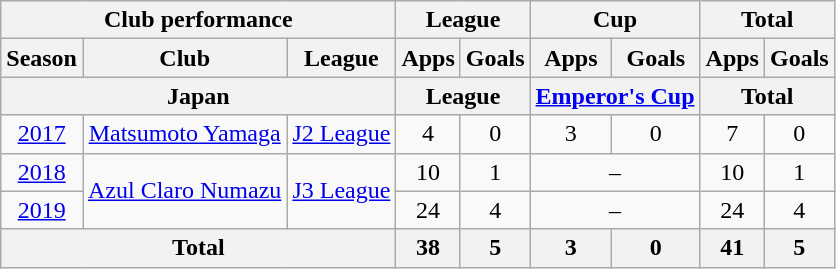<table class="wikitable" style="text-align:center;">
<tr>
<th colspan=3>Club performance</th>
<th colspan=2>League</th>
<th colspan=2>Cup</th>
<th colspan=2>Total</th>
</tr>
<tr>
<th>Season</th>
<th>Club</th>
<th>League</th>
<th>Apps</th>
<th>Goals</th>
<th>Apps</th>
<th>Goals</th>
<th>Apps</th>
<th>Goals</th>
</tr>
<tr>
<th colspan=3>Japan</th>
<th colspan=2>League</th>
<th colspan=2><a href='#'>Emperor's Cup</a></th>
<th colspan=2>Total</th>
</tr>
<tr>
<td><a href='#'>2017</a></td>
<td><a href='#'>Matsumoto Yamaga</a></td>
<td><a href='#'>J2 League</a></td>
<td>4</td>
<td>0</td>
<td>3</td>
<td>0</td>
<td>7</td>
<td>0</td>
</tr>
<tr>
<td><a href='#'>2018</a></td>
<td rowspan="2"><a href='#'>Azul Claro Numazu</a></td>
<td rowspan="2"><a href='#'>J3 League</a></td>
<td>10</td>
<td>1</td>
<td colspan="2">–</td>
<td>10</td>
<td>1</td>
</tr>
<tr>
<td><a href='#'>2019</a></td>
<td>24</td>
<td>4</td>
<td colspan="2">–</td>
<td>24</td>
<td>4</td>
</tr>
<tr>
<th colspan=3>Total</th>
<th>38</th>
<th>5</th>
<th>3</th>
<th>0</th>
<th>41</th>
<th>5</th>
</tr>
</table>
